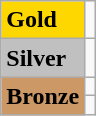<table class="wikitable">
<tr>
<td bgcolor="gold"><strong>Gold</strong></td>
<td></td>
</tr>
<tr>
<td bgcolor="silver"><strong>Silver</strong></td>
<td></td>
</tr>
<tr>
<td rowspan="2" bgcolor="#cc9966"><strong>Bronze</strong></td>
<td></td>
</tr>
<tr>
<td></td>
</tr>
</table>
